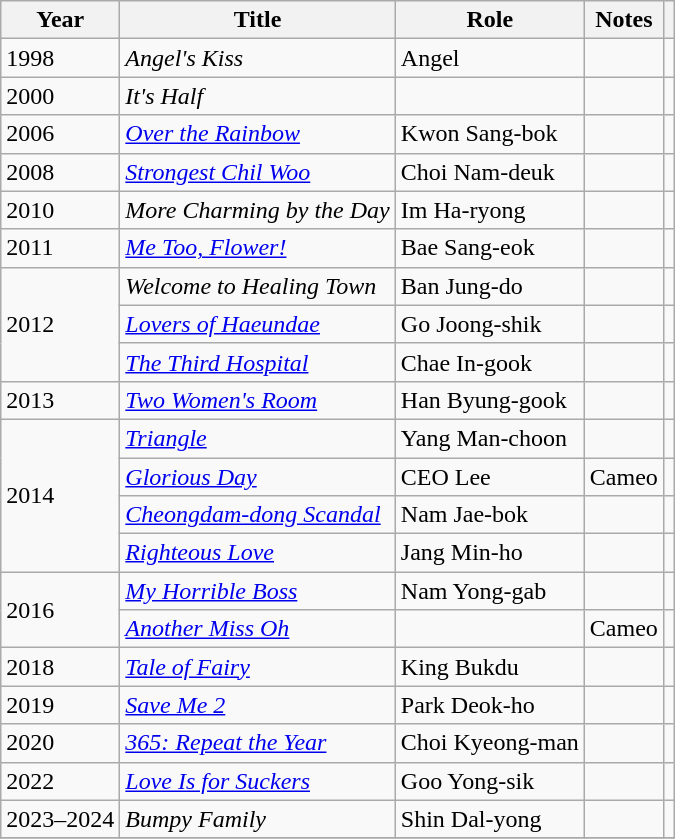<table class="wikitable">
<tr>
<th>Year</th>
<th>Title</th>
<th>Role</th>
<th>Notes</th>
<th scope="col" class="unsortable"></th>
</tr>
<tr>
<td>1998</td>
<td><em>Angel's Kiss</em></td>
<td>Angel</td>
<td></td>
<td></td>
</tr>
<tr>
<td>2000</td>
<td><em>It's Half</em></td>
<td></td>
<td></td>
<td></td>
</tr>
<tr>
<td>2006</td>
<td><em><a href='#'>Over the Rainbow</a></em></td>
<td>Kwon Sang-bok</td>
<td></td>
<td style="text-align:center"></td>
</tr>
<tr>
<td>2008</td>
<td><em><a href='#'>Strongest Chil Woo</a></em></td>
<td>Choi Nam-deuk</td>
<td></td>
<td></td>
</tr>
<tr>
<td>2010</td>
<td><em>More Charming by the Day</em></td>
<td>Im Ha-ryong</td>
<td></td>
<td></td>
</tr>
<tr>
<td>2011</td>
<td><em><a href='#'>Me Too, Flower!</a></em></td>
<td>Bae Sang-eok</td>
<td></td>
<td></td>
</tr>
<tr>
<td rowspan=3>2012</td>
<td><em>Welcome to Healing Town</em></td>
<td>Ban Jung-do</td>
<td></td>
<td></td>
</tr>
<tr>
<td><em><a href='#'>Lovers of Haeundae</a></em></td>
<td>Go Joong-shik</td>
<td></td>
<td></td>
</tr>
<tr>
<td><em><a href='#'>The Third Hospital</a></em></td>
<td>Chae In-gook</td>
<td></td>
<td></td>
</tr>
<tr>
<td>2013</td>
<td><em><a href='#'>Two Women's Room</a></em></td>
<td>Han Byung-gook</td>
<td></td>
<td></td>
</tr>
<tr>
<td rowspan=4>2014</td>
<td><em><a href='#'>Triangle</a></em></td>
<td>Yang Man-choon</td>
<td></td>
<td></td>
</tr>
<tr>
<td><em><a href='#'>Glorious Day</a></em></td>
<td>CEO Lee</td>
<td>Cameo</td>
<td></td>
</tr>
<tr>
<td><em><a href='#'>Cheongdam-dong Scandal</a></em></td>
<td>Nam Jae-bok</td>
<td></td>
<td></td>
</tr>
<tr>
<td><em><a href='#'>Righteous Love</a></em></td>
<td>Jang Min-ho</td>
<td></td>
<td></td>
</tr>
<tr>
<td rowspan=2>2016</td>
<td><em><a href='#'>My Horrible Boss</a></em></td>
<td>Nam Yong-gab</td>
<td></td>
<td></td>
</tr>
<tr>
<td><em><a href='#'>Another Miss Oh</a></em></td>
<td></td>
<td>Cameo</td>
<td></td>
</tr>
<tr>
<td>2018</td>
<td><em><a href='#'>Tale of Fairy</a></em></td>
<td>King Bukdu</td>
<td></td>
<td style="text-align:center"></td>
</tr>
<tr>
<td>2019</td>
<td><em><a href='#'>Save Me 2</a></em></td>
<td>Park Deok-ho</td>
<td></td>
<td></td>
</tr>
<tr>
<td>2020</td>
<td><em><a href='#'>365: Repeat the Year</a></em></td>
<td>Choi Kyeong-man</td>
<td></td>
<td></td>
</tr>
<tr>
<td>2022</td>
<td><em><a href='#'>Love Is for Suckers</a></em></td>
<td>Goo Yong-sik</td>
<td></td>
<td style="text-align:center"></td>
</tr>
<tr>
<td>2023–2024</td>
<td><em>Bumpy Family</em></td>
<td>Shin Dal-yong</td>
<td></td>
<td style="text-align:center"></td>
</tr>
<tr>
</tr>
</table>
